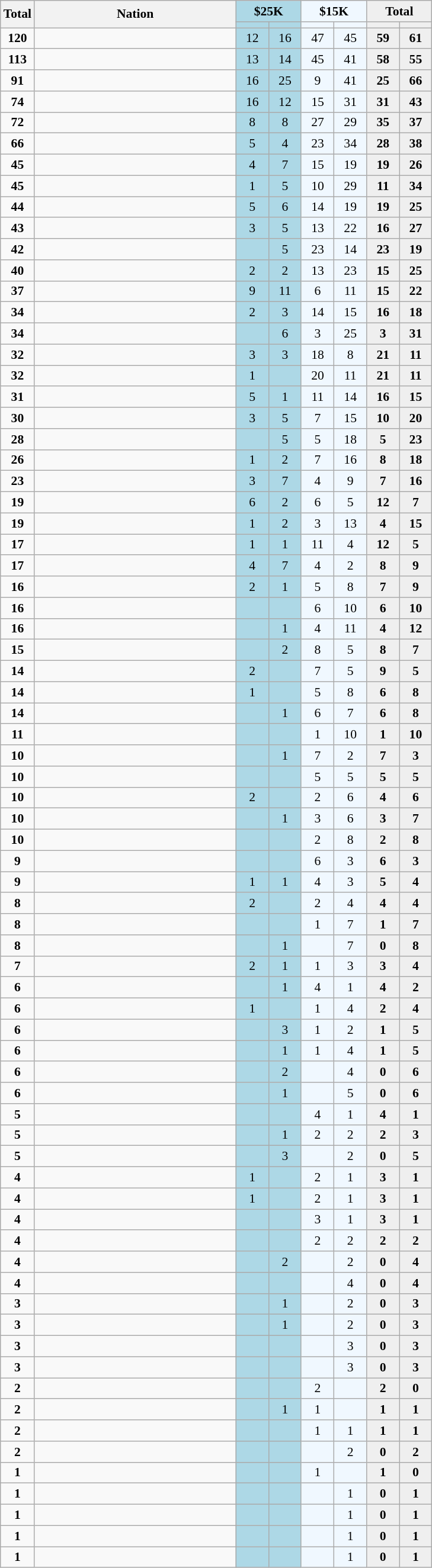<table class="sortable wikitable" style=font-size:90%>
<tr>
<th style="width:30px;" rowspan="2">Total</th>
<th style="width:220px;" rowspan="2">Nation</th>
<th style="background-color:lightblue;" colspan="2">$25K</th>
<th style="background-color:#f0f8ff;" colspan="2">$15K</th>
<th style="background-color:#efefef;" colspan="2">Total</th>
</tr>
<tr>
<th style="width:30px; background-color:lightblue;"></th>
<th style="width:30px; background-color:lightblue;"></th>
<th style="width:30px; background-color:#f0f8ff;"></th>
<th style="width:30px; background-color:#f0f8ff;"></th>
<th style="width:30px; background-color:#efefef;"></th>
<th style="width:30px; background-color:#efefef;"></th>
</tr>
<tr align=center>
<td rowspan="1"><strong>120</strong></td>
<td align=left></td>
<td bgcolor=lightblue>12</td>
<td bgcolor=lightblue>16</td>
<td bgcolor=#f0f8ff>47</td>
<td bgcolor=#f0f8ff>45</td>
<td bgcolor=#efefef><strong>59</strong></td>
<td bgcolor=#efefef><strong>61</strong></td>
</tr>
<tr align=center>
<td rowspan="1"><strong>113</strong></td>
<td align=left></td>
<td bgcolor=lightblue>13</td>
<td bgcolor=lightblue>14</td>
<td bgcolor=#f0f8ff>45</td>
<td bgcolor=#f0f8ff>41</td>
<td bgcolor=#efefef><strong>58</strong></td>
<td bgcolor=#efefef><strong>55</strong></td>
</tr>
<tr align=center>
<td rowspan="1"><strong>91</strong></td>
<td align=left></td>
<td bgcolor=lightblue>16</td>
<td bgcolor=lightblue>25</td>
<td bgcolor=#f0f8ff>9</td>
<td bgcolor=#f0f8ff>41</td>
<td bgcolor=#efefef><strong>25</strong></td>
<td bgcolor=#efefef><strong>66</strong></td>
</tr>
<tr align=center>
<td rowspan="1"><strong>74</strong></td>
<td align=left></td>
<td bgcolor=lightblue>16</td>
<td bgcolor=lightblue>12</td>
<td bgcolor=#f0f8ff>15</td>
<td bgcolor=#f0f8ff>31</td>
<td bgcolor=#efefef><strong>31</strong></td>
<td bgcolor=#efefef><strong>43</strong></td>
</tr>
<tr align=center>
<td rowspan="1"><strong>72</strong></td>
<td align=left></td>
<td bgcolor=lightblue>8</td>
<td bgcolor=lightblue>8</td>
<td bgcolor=#f0f8ff>27</td>
<td bgcolor=#f0f8ff>29</td>
<td bgcolor=#efefef><strong>35</strong></td>
<td bgcolor=#efefef><strong>37</strong></td>
</tr>
<tr align=center>
<td rowspan="1"><strong>66</strong></td>
<td align=left></td>
<td bgcolor=lightblue>5</td>
<td bgcolor=lightblue>4</td>
<td bgcolor=#f0f8ff>23</td>
<td bgcolor=#f0f8ff>34</td>
<td bgcolor=#efefef><strong>28</strong></td>
<td bgcolor=#efefef><strong>38</strong></td>
</tr>
<tr align=center>
<td rowspan="1"><strong>45</strong></td>
<td align=left></td>
<td bgcolor=lightblue>4</td>
<td bgcolor=lightblue>7</td>
<td bgcolor=#f0f8ff>15</td>
<td bgcolor=#f0f8ff>19</td>
<td bgcolor=#efefef><strong>19</strong></td>
<td bgcolor=#efefef><strong>26</strong></td>
</tr>
<tr align=center>
<td rowspan="1"><strong>45</strong></td>
<td align=left></td>
<td bgcolor=lightblue>1</td>
<td bgcolor=lightblue>5</td>
<td bgcolor=#f0f8ff>10</td>
<td bgcolor=#f0f8ff>29</td>
<td bgcolor=#efefef><strong>11</strong></td>
<td bgcolor=#efefef><strong>34</strong></td>
</tr>
<tr align=center>
<td rowspan="1"><strong>44</strong></td>
<td align=left></td>
<td bgcolor=lightblue>5</td>
<td bgcolor=lightblue>6</td>
<td bgcolor=#f0f8ff>14</td>
<td bgcolor=#f0f8ff>19</td>
<td bgcolor=#efefef><strong>19</strong></td>
<td bgcolor=#efefef><strong>25</strong></td>
</tr>
<tr align=center>
<td rowspan="1"><strong>43</strong></td>
<td align=left></td>
<td bgcolor=lightblue>3</td>
<td bgcolor=lightblue>5</td>
<td bgcolor=#f0f8ff>13</td>
<td bgcolor=#f0f8ff>22</td>
<td bgcolor=#efefef><strong>16</strong></td>
<td bgcolor=#efefef><strong>27</strong></td>
</tr>
<tr align=center>
<td rowspan="1"><strong>42</strong></td>
<td align=left></td>
<td bgcolor=lightblue></td>
<td bgcolor=lightblue>5</td>
<td bgcolor=#f0f8ff>23</td>
<td bgcolor=#f0f8ff>14</td>
<td bgcolor=#efefef><strong>23</strong></td>
<td bgcolor=#efefef><strong>19</strong></td>
</tr>
<tr align=center>
<td rowspan="1"><strong>40</strong></td>
<td align=left></td>
<td bgcolor=lightblue>2</td>
<td bgcolor=lightblue>2</td>
<td bgcolor=#f0f8ff>13</td>
<td bgcolor=#f0f8ff>23</td>
<td bgcolor=#efefef><strong>15</strong></td>
<td bgcolor=#efefef><strong>25</strong></td>
</tr>
<tr align=center>
<td rowspan="1"><strong>37</strong></td>
<td align=left></td>
<td bgcolor=lightblue>9</td>
<td bgcolor=lightblue>11</td>
<td bgcolor=#f0f8ff>6</td>
<td bgcolor=#f0f8ff>11</td>
<td bgcolor=#efefef><strong>15</strong></td>
<td bgcolor=#efefef><strong>22</strong></td>
</tr>
<tr align=center>
<td rowspan="1"><strong>34</strong></td>
<td align=left></td>
<td bgcolor=lightblue>2</td>
<td bgcolor=lightblue>3</td>
<td bgcolor=#f0f8ff>14</td>
<td bgcolor=#f0f8ff>15</td>
<td bgcolor=#efefef><strong>16</strong></td>
<td bgcolor=#efefef><strong>18</strong></td>
</tr>
<tr align=center>
<td rowspan="1"><strong>34</strong></td>
<td align=left></td>
<td bgcolor=lightblue></td>
<td bgcolor=lightblue>6</td>
<td bgcolor=#f0f8ff>3</td>
<td bgcolor=#f0f8ff>25</td>
<td bgcolor=#efefef><strong>3</strong></td>
<td bgcolor=#efefef><strong>31</strong></td>
</tr>
<tr align=center>
<td rowspan="1"><strong>32</strong></td>
<td align=left></td>
<td bgcolor=lightblue>3</td>
<td bgcolor=lightblue>3</td>
<td bgcolor=#f0f8ff>18</td>
<td bgcolor=#f0f8ff>8</td>
<td bgcolor=#efefef><strong>21</strong></td>
<td bgcolor=#efefef><strong>11</strong></td>
</tr>
<tr align=center>
<td rowspan="1"><strong>32</strong></td>
<td align=left></td>
<td bgcolor=lightblue>1</td>
<td bgcolor=lightblue></td>
<td bgcolor=#f0f8ff>20</td>
<td bgcolor=#f0f8ff>11</td>
<td bgcolor=#efefef><strong>21</strong></td>
<td bgcolor=#efefef><strong>11</strong></td>
</tr>
<tr align=center>
<td rowspan="1"><strong>31</strong></td>
<td align=left></td>
<td bgcolor=lightblue>5</td>
<td bgcolor=lightblue>1</td>
<td bgcolor=#f0f8ff>11</td>
<td bgcolor=#f0f8ff>14</td>
<td bgcolor=#efefef><strong>16</strong></td>
<td bgcolor=#efefef><strong>15</strong></td>
</tr>
<tr align=center>
<td rowspan="1"><strong>30</strong></td>
<td align=left></td>
<td bgcolor=lightblue>3</td>
<td bgcolor=lightblue>5</td>
<td bgcolor=#f0f8ff>7</td>
<td bgcolor=#f0f8ff>15</td>
<td bgcolor=#efefef><strong>10</strong></td>
<td bgcolor=#efefef><strong>20</strong></td>
</tr>
<tr align=center>
<td rowspan="1"><strong>28</strong></td>
<td align=left></td>
<td bgcolor=lightblue></td>
<td bgcolor=lightblue>5</td>
<td bgcolor=#f0f8ff>5</td>
<td bgcolor=#f0f8ff>18</td>
<td bgcolor=#efefef><strong>5</strong></td>
<td bgcolor=#efefef><strong>23</strong></td>
</tr>
<tr align=center>
<td rowspan="1"><strong>26</strong></td>
<td align=left></td>
<td bgcolor=lightblue>1</td>
<td bgcolor=lightblue>2</td>
<td bgcolor=#f0f8ff>7</td>
<td bgcolor=#f0f8ff>16</td>
<td bgcolor=#efefef><strong>8</strong></td>
<td bgcolor=#efefef><strong>18</strong></td>
</tr>
<tr align=center>
<td rowspan="1"><strong>23</strong></td>
<td align=left></td>
<td bgcolor=lightblue>3</td>
<td bgcolor=lightblue>7</td>
<td bgcolor=#f0f8ff>4</td>
<td bgcolor=#f0f8ff>9</td>
<td bgcolor=#efefef><strong>7</strong></td>
<td bgcolor=#efefef><strong>16</strong></td>
</tr>
<tr align=center>
<td rowspan="1"><strong>19</strong></td>
<td align=left></td>
<td bgcolor=lightblue>6</td>
<td bgcolor=lightblue>2</td>
<td bgcolor=#f0f8ff>6</td>
<td bgcolor=#f0f8ff>5</td>
<td bgcolor=#efefef><strong>12</strong></td>
<td bgcolor=#efefef><strong>7</strong></td>
</tr>
<tr align=center>
<td rowspan="1"><strong>19</strong></td>
<td align=left></td>
<td bgcolor=lightblue>1</td>
<td bgcolor=lightblue>2</td>
<td bgcolor=#f0f8ff>3</td>
<td bgcolor=#f0f8ff>13</td>
<td bgcolor=#efefef><strong>4</strong></td>
<td bgcolor=#efefef><strong>15</strong></td>
</tr>
<tr align=center>
<td rowspan="1"><strong>17</strong></td>
<td align=left></td>
<td bgcolor=lightblue>1</td>
<td bgcolor=lightblue>1</td>
<td bgcolor=#f0f8ff>11</td>
<td bgcolor=#f0f8ff>4</td>
<td bgcolor=#efefef><strong>12</strong></td>
<td bgcolor=#efefef><strong>5</strong></td>
</tr>
<tr align=center>
<td rowspan="1"><strong>17</strong></td>
<td align=left></td>
<td bgcolor=lightblue>4</td>
<td bgcolor=lightblue>7</td>
<td bgcolor=#f0f8ff>4</td>
<td bgcolor=#f0f8ff>2</td>
<td bgcolor=#efefef><strong>8</strong></td>
<td bgcolor=#efefef><strong>9</strong></td>
</tr>
<tr align=center>
<td rowspan="1"><strong>16</strong></td>
<td align=left></td>
<td bgcolor=lightblue>2</td>
<td bgcolor=lightblue>1</td>
<td bgcolor=#f0f8ff>5</td>
<td bgcolor=#f0f8ff>8</td>
<td bgcolor=#efefef><strong>7</strong></td>
<td bgcolor=#efefef><strong>9</strong></td>
</tr>
<tr align=center>
<td rowspan="1"><strong>16</strong></td>
<td align=left></td>
<td bgcolor=lightblue></td>
<td bgcolor=lightblue></td>
<td bgcolor=#f0f8ff>6</td>
<td bgcolor=#f0f8ff>10</td>
<td bgcolor=#efefef><strong>6</strong></td>
<td bgcolor=#efefef><strong>10</strong></td>
</tr>
<tr align=center>
<td rowspan="1"><strong>16</strong></td>
<td align=left></td>
<td bgcolor=lightblue></td>
<td bgcolor=lightblue>1</td>
<td bgcolor=#f0f8ff>4</td>
<td bgcolor=#f0f8ff>11</td>
<td bgcolor=#efefef><strong>4</strong></td>
<td bgcolor=#efefef><strong>12</strong></td>
</tr>
<tr align=center>
<td rowspan="1"><strong>15</strong></td>
<td align=left></td>
<td bgcolor=lightblue></td>
<td bgcolor=lightblue>2</td>
<td bgcolor=#f0f8ff>8</td>
<td bgcolor=#f0f8ff>5</td>
<td bgcolor=#efefef><strong>8</strong></td>
<td bgcolor=#efefef><strong>7</strong></td>
</tr>
<tr align=center>
<td rowspan="1"><strong>14</strong></td>
<td align=left></td>
<td bgcolor=lightblue>2</td>
<td bgcolor=lightblue></td>
<td bgcolor=#f0f8ff>7</td>
<td bgcolor=#f0f8ff>5</td>
<td bgcolor=#efefef><strong>9</strong></td>
<td bgcolor=#efefef><strong>5</strong></td>
</tr>
<tr align=center>
<td rowspan="1"><strong>14</strong></td>
<td align=left></td>
<td bgcolor=lightblue>1</td>
<td bgcolor=lightblue></td>
<td bgcolor=#f0f8ff>5</td>
<td bgcolor=#f0f8ff>8</td>
<td bgcolor=#efefef><strong>6</strong></td>
<td bgcolor=#efefef><strong>8</strong></td>
</tr>
<tr align=center>
<td rowspan="1"><strong>14</strong></td>
<td align=left></td>
<td bgcolor=lightblue></td>
<td bgcolor=lightblue>1</td>
<td bgcolor=#f0f8ff>6</td>
<td bgcolor=#f0f8ff>7</td>
<td bgcolor=#efefef><strong>6</strong></td>
<td bgcolor=#efefef><strong>8</strong></td>
</tr>
<tr align=center>
<td rowspan="1"><strong>11</strong></td>
<td align=left></td>
<td bgcolor=lightblue></td>
<td bgcolor=lightblue></td>
<td bgcolor=#f0f8ff>1</td>
<td bgcolor=#f0f8ff>10</td>
<td bgcolor=#efefef><strong>1</strong></td>
<td bgcolor=#efefef><strong>10</strong></td>
</tr>
<tr align=center>
<td rowspan="1"><strong>10</strong></td>
<td align=left></td>
<td bgcolor=lightblue></td>
<td bgcolor=lightblue>1</td>
<td bgcolor=#f0f8ff>7</td>
<td bgcolor=#f0f8ff>2</td>
<td bgcolor=#efefef><strong>7</strong></td>
<td bgcolor=#efefef><strong>3</strong></td>
</tr>
<tr align=center>
<td rowspan="1"><strong>10</strong></td>
<td align=left></td>
<td bgcolor=lightblue></td>
<td bgcolor=lightblue></td>
<td bgcolor=#f0f8ff>5</td>
<td bgcolor=#f0f8ff>5</td>
<td bgcolor=#efefef><strong>5</strong></td>
<td bgcolor=#efefef><strong>5</strong></td>
</tr>
<tr align=center>
<td rowspan="1"><strong>10</strong></td>
<td align=left></td>
<td bgcolor=lightblue>2</td>
<td bgcolor=lightblue></td>
<td bgcolor=#f0f8ff>2</td>
<td bgcolor=#f0f8ff>6</td>
<td bgcolor=#efefef><strong>4</strong></td>
<td bgcolor=#efefef><strong>6</strong></td>
</tr>
<tr align=center>
<td rowspan="1"><strong>10</strong></td>
<td align=left></td>
<td bgcolor=lightblue></td>
<td bgcolor=lightblue>1</td>
<td bgcolor=#f0f8ff>3</td>
<td bgcolor=#f0f8ff>6</td>
<td bgcolor=#efefef><strong>3</strong></td>
<td bgcolor=#efefef><strong>7</strong></td>
</tr>
<tr align=center>
<td rowspan="1"><strong>10</strong></td>
<td align=left></td>
<td bgcolor=lightblue></td>
<td bgcolor=lightblue></td>
<td bgcolor=#f0f8ff>2</td>
<td bgcolor=#f0f8ff>8</td>
<td bgcolor=#efefef><strong>2</strong></td>
<td bgcolor=#efefef><strong>8</strong></td>
</tr>
<tr align=center>
<td rowspan="1"><strong>9</strong></td>
<td align=left></td>
<td bgcolor=lightblue></td>
<td bgcolor=lightblue></td>
<td bgcolor=#f0f8ff>6</td>
<td bgcolor=#f0f8ff>3</td>
<td bgcolor=#efefef><strong>6</strong></td>
<td bgcolor=#efefef><strong>3</strong></td>
</tr>
<tr align=center>
<td rowspan="1"><strong>9</strong></td>
<td align=left></td>
<td bgcolor=lightblue>1</td>
<td bgcolor=lightblue>1</td>
<td bgcolor=#f0f8ff>4</td>
<td bgcolor=#f0f8ff>3</td>
<td bgcolor=#efefef><strong>5</strong></td>
<td bgcolor=#efefef><strong>4</strong></td>
</tr>
<tr align=center>
<td rowspan="1"><strong>8</strong></td>
<td align=left></td>
<td bgcolor=lightblue>2</td>
<td bgcolor=lightblue></td>
<td bgcolor=#f0f8ff>2</td>
<td bgcolor=#f0f8ff>4</td>
<td bgcolor=#efefef><strong>4</strong></td>
<td bgcolor=#efefef><strong>4</strong></td>
</tr>
<tr align=center>
<td rowspan="1"><strong>8</strong></td>
<td align=left></td>
<td bgcolor=lightblue></td>
<td bgcolor=lightblue></td>
<td bgcolor=#f0f8ff>1</td>
<td bgcolor=#f0f8ff>7</td>
<td bgcolor=#efefef><strong>1</strong></td>
<td bgcolor=#efefef><strong>7</strong></td>
</tr>
<tr align=center>
<td rowspan="1"><strong>8</strong></td>
<td align=left></td>
<td bgcolor=lightblue></td>
<td bgcolor=lightblue>1</td>
<td bgcolor=#f0f8ff></td>
<td bgcolor=#f0f8ff>7</td>
<td bgcolor=#efefef><strong>0</strong></td>
<td bgcolor=#efefef><strong>8</strong></td>
</tr>
<tr align=center>
<td rowspan="1"><strong>7</strong></td>
<td align=left></td>
<td bgcolor=lightblue>2</td>
<td bgcolor=lightblue>1</td>
<td bgcolor=#f0f8ff>1</td>
<td bgcolor=#f0f8ff>3</td>
<td bgcolor=#efefef><strong>3</strong></td>
<td bgcolor=#efefef><strong>4</strong></td>
</tr>
<tr align=center>
<td rowspan="1"><strong>6</strong></td>
<td align=left></td>
<td bgcolor=lightblue></td>
<td bgcolor=lightblue>1</td>
<td bgcolor=#f0f8ff>4</td>
<td bgcolor=#f0f8ff>1</td>
<td bgcolor=#efefef><strong>4</strong></td>
<td bgcolor=#efefef><strong>2</strong></td>
</tr>
<tr align=center>
<td rowspan="1"><strong>6</strong></td>
<td align=left></td>
<td bgcolor=lightblue>1</td>
<td bgcolor=lightblue></td>
<td bgcolor=#f0f8ff>1</td>
<td bgcolor=#f0f8ff>4</td>
<td bgcolor=#efefef><strong>2</strong></td>
<td bgcolor=#efefef><strong>4</strong></td>
</tr>
<tr align=center>
<td rowspan="1"><strong>6</strong></td>
<td align=left></td>
<td bgcolor=lightblue></td>
<td bgcolor=lightblue>3</td>
<td bgcolor=#f0f8ff>1</td>
<td bgcolor=#f0f8ff>2</td>
<td bgcolor=#efefef><strong>1</strong></td>
<td bgcolor=#efefef><strong>5</strong></td>
</tr>
<tr align=center>
<td rowspan="1"><strong>6</strong></td>
<td align=left></td>
<td bgcolor=lightblue></td>
<td bgcolor=lightblue>1</td>
<td bgcolor=#f0f8ff>1</td>
<td bgcolor=#f0f8ff>4</td>
<td bgcolor=#efefef><strong>1</strong></td>
<td bgcolor=#efefef><strong>5</strong></td>
</tr>
<tr align=center>
<td rowspan="1"><strong>6</strong></td>
<td align=left></td>
<td bgcolor=lightblue></td>
<td bgcolor=lightblue>2</td>
<td bgcolor=#f0f8ff></td>
<td bgcolor=#f0f8ff>4</td>
<td bgcolor=#efefef><strong>0</strong></td>
<td bgcolor=#efefef><strong>6</strong></td>
</tr>
<tr align=center>
<td rowspan="1"><strong>6</strong></td>
<td align=left></td>
<td bgcolor=lightblue></td>
<td bgcolor=lightblue>1</td>
<td bgcolor=#f0f8ff></td>
<td bgcolor=#f0f8ff>5</td>
<td bgcolor=#efefef><strong>0</strong></td>
<td bgcolor=#efefef><strong>6</strong></td>
</tr>
<tr align=center>
<td rowspan="1"><strong>5</strong></td>
<td align=left></td>
<td bgcolor=lightblue></td>
<td bgcolor=lightblue></td>
<td bgcolor=#f0f8ff>4</td>
<td bgcolor=#f0f8ff>1</td>
<td bgcolor=#efefef><strong>4</strong></td>
<td bgcolor=#efefef><strong>1</strong></td>
</tr>
<tr align=center>
<td rowspan="1"><strong>5</strong></td>
<td align=left></td>
<td bgcolor=lightblue></td>
<td bgcolor=lightblue>1</td>
<td bgcolor=#f0f8ff>2</td>
<td bgcolor=#f0f8ff>2</td>
<td bgcolor=#efefef><strong>2</strong></td>
<td bgcolor=#efefef><strong>3</strong></td>
</tr>
<tr align=center>
<td rowspan="1"><strong>5</strong></td>
<td align=left></td>
<td bgcolor=lightblue></td>
<td bgcolor=lightblue>3</td>
<td bgcolor=#f0f8ff></td>
<td bgcolor=#f0f8ff>2</td>
<td bgcolor=#efefef><strong>0</strong></td>
<td bgcolor=#efefef><strong>5</strong></td>
</tr>
<tr align=center>
<td rowspan="1"><strong>4</strong></td>
<td align=left></td>
<td bgcolor=lightblue>1</td>
<td bgcolor=lightblue></td>
<td bgcolor=#f0f8ff>2</td>
<td bgcolor=#f0f8ff>1</td>
<td bgcolor=#efefef><strong>3</strong></td>
<td bgcolor=#efefef><strong>1</strong></td>
</tr>
<tr align=center>
<td rowspan="1"><strong>4</strong></td>
<td align=left></td>
<td bgcolor=lightblue>1</td>
<td bgcolor=lightblue></td>
<td bgcolor=#f0f8ff>2</td>
<td bgcolor=#f0f8ff>1</td>
<td bgcolor=#efefef><strong>3</strong></td>
<td bgcolor=#efefef><strong>1</strong></td>
</tr>
<tr align=center>
<td rowspan="1"><strong>4</strong></td>
<td align=left></td>
<td bgcolor=lightblue></td>
<td bgcolor=lightblue></td>
<td bgcolor=#f0f8ff>3</td>
<td bgcolor=#f0f8ff>1</td>
<td bgcolor=#efefef><strong>3</strong></td>
<td bgcolor=#efefef><strong>1</strong></td>
</tr>
<tr align=center>
<td rowspan="1"><strong>4</strong></td>
<td align=left></td>
<td bgcolor=lightblue></td>
<td bgcolor=lightblue></td>
<td bgcolor=#f0f8ff>2</td>
<td bgcolor=#f0f8ff>2</td>
<td bgcolor=#efefef><strong>2</strong></td>
<td bgcolor=#efefef><strong>2</strong></td>
</tr>
<tr align=center>
<td rowspan="1"><strong>4</strong></td>
<td align=left></td>
<td bgcolor=lightblue></td>
<td bgcolor=lightblue>2</td>
<td bgcolor=#f0f8ff></td>
<td bgcolor=#f0f8ff>2</td>
<td bgcolor=#efefef><strong>0</strong></td>
<td bgcolor=#efefef><strong>4</strong></td>
</tr>
<tr align=center>
<td rowspan="1"><strong>4</strong></td>
<td align=left></td>
<td bgcolor=lightblue></td>
<td bgcolor=lightblue></td>
<td bgcolor=#f0f8ff></td>
<td bgcolor=#f0f8ff>4</td>
<td bgcolor=#efefef><strong>0</strong></td>
<td bgcolor=#efefef><strong>4</strong></td>
</tr>
<tr align=center>
<td rowspan="1"><strong>3</strong></td>
<td align=left></td>
<td bgcolor=lightblue></td>
<td bgcolor=lightblue>1</td>
<td bgcolor=#f0f8ff></td>
<td bgcolor=#f0f8ff>2</td>
<td bgcolor=#efefef><strong>0</strong></td>
<td bgcolor=#efefef><strong>3</strong></td>
</tr>
<tr align=center>
<td rowspan="1"><strong>3</strong></td>
<td align=left></td>
<td bgcolor=lightblue></td>
<td bgcolor=lightblue>1</td>
<td bgcolor=#f0f8ff></td>
<td bgcolor=#f0f8ff>2</td>
<td bgcolor=#efefef><strong>0</strong></td>
<td bgcolor=#efefef><strong>3</strong></td>
</tr>
<tr align=center>
<td rowspan="1"><strong>3</strong></td>
<td align=left></td>
<td bgcolor=lightblue></td>
<td bgcolor=lightblue></td>
<td bgcolor=#f0f8ff></td>
<td bgcolor=#f0f8ff>3</td>
<td bgcolor=#efefef><strong>0</strong></td>
<td bgcolor=#efefef><strong>3</strong></td>
</tr>
<tr align=center>
<td rowspan="1"><strong>3</strong></td>
<td align=left></td>
<td bgcolor=lightblue></td>
<td bgcolor=lightblue></td>
<td bgcolor=#f0f8ff></td>
<td bgcolor=#f0f8ff>3</td>
<td bgcolor=#efefef><strong>0</strong></td>
<td bgcolor=#efefef><strong>3</strong></td>
</tr>
<tr align=center>
<td rowspan="1"><strong>2</strong></td>
<td align=left></td>
<td bgcolor=lightblue></td>
<td bgcolor=lightblue></td>
<td bgcolor=#f0f8ff>2</td>
<td bgcolor=#f0f8ff></td>
<td bgcolor=#efefef><strong>2</strong></td>
<td bgcolor=#efefef><strong>0</strong></td>
</tr>
<tr align=center>
<td rowspan="1"><strong>2</strong></td>
<td align=left></td>
<td bgcolor=lightblue></td>
<td bgcolor=lightblue>1</td>
<td bgcolor=#f0f8ff>1</td>
<td bgcolor=#f0f8ff></td>
<td bgcolor=#efefef><strong>1</strong></td>
<td bgcolor=#efefef><strong>1</strong></td>
</tr>
<tr align=center>
<td rowspan="1"><strong>2</strong></td>
<td align=left></td>
<td bgcolor=lightblue></td>
<td bgcolor=lightblue></td>
<td bgcolor=#f0f8ff>1</td>
<td bgcolor=#f0f8ff>1</td>
<td bgcolor=#efefef><strong>1</strong></td>
<td bgcolor=#efefef><strong>1</strong></td>
</tr>
<tr align=center>
<td rowspan="1"><strong>2</strong></td>
<td align=left></td>
<td bgcolor=lightblue></td>
<td bgcolor=lightblue></td>
<td bgcolor=#f0f8ff></td>
<td bgcolor=#f0f8ff>2</td>
<td bgcolor=#efefef><strong>0</strong></td>
<td bgcolor=#efefef><strong>2</strong></td>
</tr>
<tr align=center>
<td rowspan="1"><strong>1</strong></td>
<td align=left></td>
<td bgcolor=lightblue></td>
<td bgcolor=lightblue></td>
<td bgcolor=#f0f8ff>1</td>
<td bgcolor=#f0f8ff></td>
<td bgcolor=#efefef><strong>1</strong></td>
<td bgcolor=#efefef><strong>0</strong></td>
</tr>
<tr align=center>
<td rowspan="1"><strong>1</strong></td>
<td align=left></td>
<td bgcolor=lightblue></td>
<td bgcolor=lightblue></td>
<td bgcolor=#f0f8ff></td>
<td bgcolor=#f0f8ff>1</td>
<td bgcolor=#efefef><strong>0</strong></td>
<td bgcolor=#efefef><strong>1</strong></td>
</tr>
<tr align=center>
<td rowspan="1"><strong>1</strong></td>
<td align=left></td>
<td bgcolor=lightblue></td>
<td bgcolor=lightblue></td>
<td bgcolor=#f0f8ff></td>
<td bgcolor=#f0f8ff>1</td>
<td bgcolor=#efefef><strong>0</strong></td>
<td bgcolor=#efefef><strong>1</strong></td>
</tr>
<tr align=center>
<td rowspan="1"><strong>1</strong></td>
<td align=left></td>
<td bgcolor=lightblue></td>
<td bgcolor=lightblue></td>
<td bgcolor=#f0f8ff></td>
<td bgcolor=#f0f8ff>1</td>
<td bgcolor=#efefef><strong>0</strong></td>
<td bgcolor=#efefef><strong>1</strong></td>
</tr>
<tr align=center>
<td rowspan="1"><strong>1</strong></td>
<td align=left></td>
<td bgcolor=lightblue></td>
<td bgcolor=lightblue></td>
<td bgcolor=#f0f8ff></td>
<td bgcolor=#f0f8ff>1</td>
<td bgcolor=#efefef><strong>0</strong></td>
<td bgcolor=#efefef><strong>1</strong></td>
</tr>
</table>
